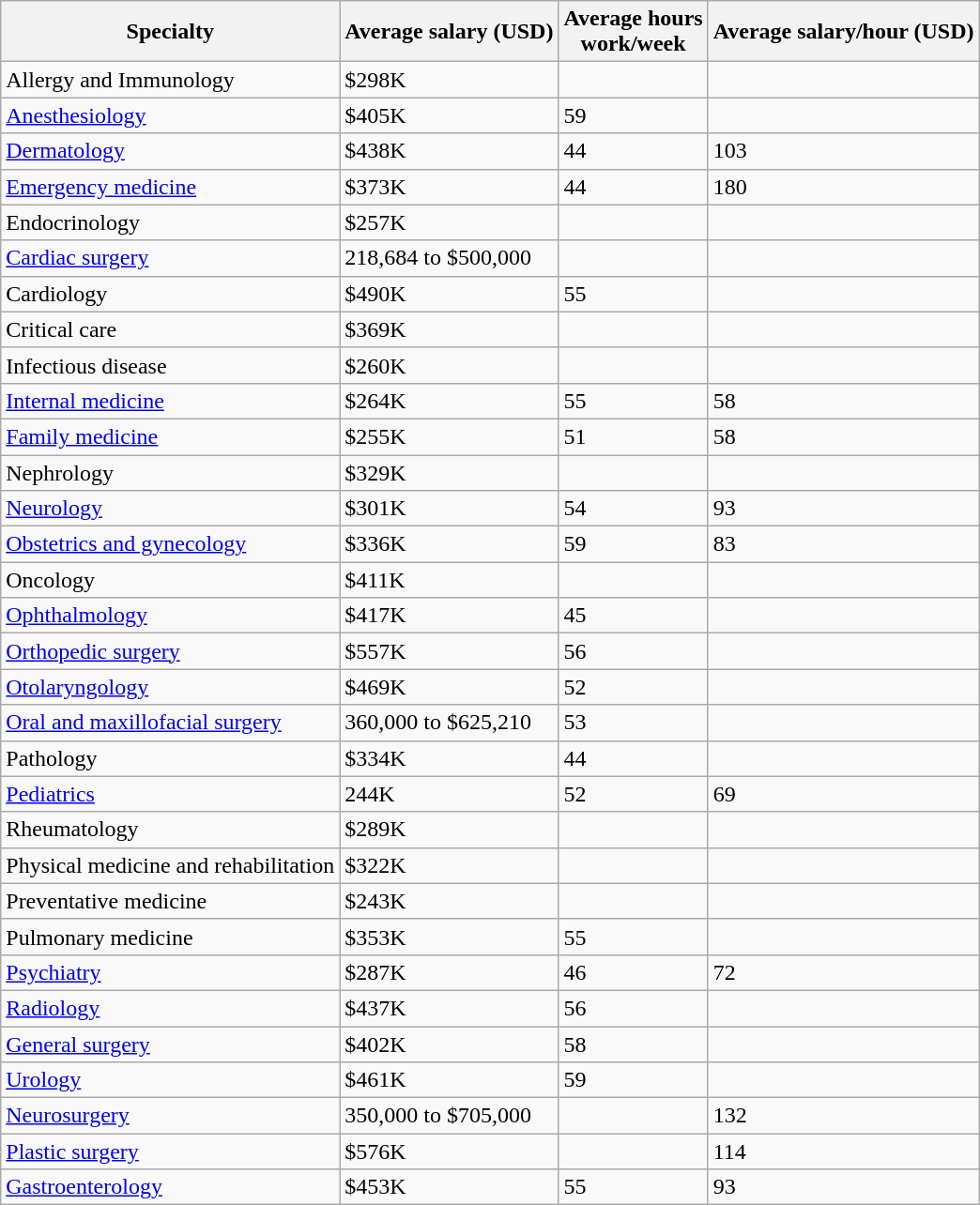<table class="wikitable sortable">
<tr>
<th>Specialty</th>
<th>Average salary (USD)</th>
<th>Average hours<br>work/week</th>
<th>Average salary/hour (USD)</th>
</tr>
<tr>
<td>Allergy and Immunology</td>
<td>$298K</td>
<td></td>
<td></td>
</tr>
<tr>
<td><a href='#'>Anesthesiology</a></td>
<td>$405K</td>
<td>59</td>
<td></td>
</tr>
<tr>
<td><a href='#'>Dermatology</a></td>
<td>$438K</td>
<td>44</td>
<td>103</td>
</tr>
<tr>
<td><a href='#'>Emergency medicine</a></td>
<td>$373K</td>
<td>44</td>
<td>180</td>
</tr>
<tr>
<td>Endocrinology</td>
<td>$257K</td>
<td></td>
<td></td>
</tr>
<tr>
<td><a href='#'>Cardiac surgery</a></td>
<td>218,684 to $500,000</td>
<td></td>
<td></td>
</tr>
<tr>
<td>Cardiology</td>
<td>$490K</td>
<td>55</td>
<td></td>
</tr>
<tr>
<td>Critical care</td>
<td>$369K</td>
<td></td>
<td></td>
</tr>
<tr>
<td>Infectious disease</td>
<td>$260K</td>
<td></td>
<td></td>
</tr>
<tr>
<td><a href='#'>Internal medicine</a></td>
<td>$264K</td>
<td>55</td>
<td>58</td>
</tr>
<tr>
<td><a href='#'>Family medicine</a></td>
<td>$255K</td>
<td>51</td>
<td>58</td>
</tr>
<tr>
<td>Nephrology</td>
<td>$329K</td>
<td></td>
<td></td>
</tr>
<tr>
<td><a href='#'>Neurology</a></td>
<td>$301K</td>
<td>54</td>
<td>93</td>
</tr>
<tr>
<td><a href='#'>Obstetrics and gynecology</a></td>
<td>$336K</td>
<td>59</td>
<td>83</td>
</tr>
<tr>
<td>Oncology</td>
<td>$411K</td>
<td></td>
<td></td>
</tr>
<tr>
<td><a href='#'>Ophthalmology</a></td>
<td>$417K</td>
<td>45</td>
<td></td>
</tr>
<tr>
<td><a href='#'>Orthopedic surgery</a></td>
<td>$557K</td>
<td>56</td>
<td></td>
</tr>
<tr>
<td><a href='#'>Otolaryngology</a></td>
<td>$469K</td>
<td>52</td>
<td></td>
</tr>
<tr>
<td><a href='#'>Oral and maxillofacial surgery</a></td>
<td>360,000 to $625,210</td>
<td>53</td>
<td></td>
</tr>
<tr>
<td>Pathology</td>
<td>$334K</td>
<td>44</td>
<td></td>
</tr>
<tr>
<td><a href='#'>Pediatrics</a></td>
<td>244K</td>
<td>52</td>
<td>69</td>
</tr>
<tr>
<td>Rheumatology</td>
<td>$289K</td>
<td></td>
<td></td>
</tr>
<tr>
<td>Physical medicine and rehabilitation</td>
<td>$322K</td>
<td></td>
<td></td>
</tr>
<tr>
<td>Preventative medicine</td>
<td>$243K</td>
<td></td>
<td></td>
</tr>
<tr>
<td>Pulmonary medicine</td>
<td>$353K</td>
<td>55</td>
<td></td>
</tr>
<tr>
<td><a href='#'>Psychiatry</a></td>
<td>$287K</td>
<td>46</td>
<td>72</td>
</tr>
<tr>
<td><a href='#'>Radiology</a></td>
<td>$437K</td>
<td>56</td>
<td></td>
</tr>
<tr>
<td><a href='#'>General surgery</a></td>
<td>$402K</td>
<td>58</td>
<td></td>
</tr>
<tr>
<td><a href='#'>Urology</a></td>
<td>$461K</td>
<td>59</td>
<td></td>
</tr>
<tr>
<td><a href='#'>Neurosurgery</a></td>
<td>350,000 to $705,000</td>
<td></td>
<td>132</td>
</tr>
<tr>
<td><a href='#'>Plastic surgery</a></td>
<td>$576K</td>
<td></td>
<td>114</td>
</tr>
<tr>
<td><a href='#'>Gastroenterology</a></td>
<td>$453K</td>
<td>55</td>
<td>93</td>
</tr>
</table>
